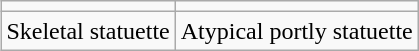<table class="wikitable" align="right">
<tr caption="Wood carving">
<td></td>
<td></td>
</tr>
<tr>
<td>Skeletal statuette</td>
<td>Atypical portly statuette</td>
</tr>
</table>
